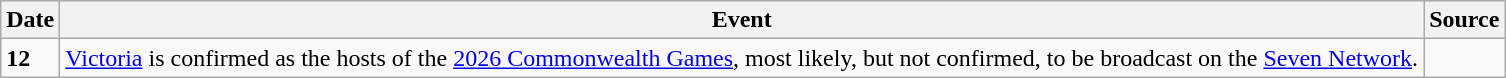<table class="wikitable">
<tr>
<th>Date</th>
<th>Event</th>
<th>Source</th>
</tr>
<tr>
<td><strong>12</strong></td>
<td><a href='#'>Victoria</a> is confirmed as the hosts of the <a href='#'>2026 Commonwealth Games</a>, most likely, but not confirmed, to be broadcast on the <a href='#'>Seven Network</a>.</td>
<td></td>
</tr>
</table>
